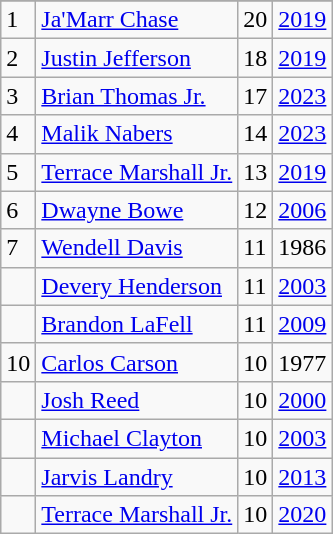<table class="wikitable">
<tr>
</tr>
<tr>
<td>1</td>
<td><a href='#'>Ja'Marr Chase</a></td>
<td>20</td>
<td><a href='#'>2019</a></td>
</tr>
<tr>
<td>2</td>
<td><a href='#'>Justin Jefferson</a></td>
<td>18</td>
<td><a href='#'>2019</a></td>
</tr>
<tr>
<td>3</td>
<td><a href='#'>Brian Thomas Jr.</a></td>
<td>17</td>
<td><a href='#'>2023</a></td>
</tr>
<tr>
<td>4</td>
<td><a href='#'>Malik Nabers</a></td>
<td>14</td>
<td><a href='#'>2023</a></td>
</tr>
<tr>
<td>5</td>
<td><a href='#'>Terrace Marshall Jr.</a></td>
<td>13</td>
<td><a href='#'>2019</a></td>
</tr>
<tr>
<td>6</td>
<td><a href='#'>Dwayne Bowe</a></td>
<td>12</td>
<td><a href='#'>2006</a></td>
</tr>
<tr>
<td>7</td>
<td><a href='#'>Wendell Davis</a></td>
<td>11</td>
<td>1986</td>
</tr>
<tr>
<td></td>
<td><a href='#'>Devery Henderson</a></td>
<td>11</td>
<td><a href='#'>2003</a></td>
</tr>
<tr>
<td></td>
<td><a href='#'>Brandon LaFell</a></td>
<td>11</td>
<td><a href='#'>2009</a></td>
</tr>
<tr>
<td>10</td>
<td><a href='#'>Carlos Carson</a></td>
<td>10</td>
<td>1977</td>
</tr>
<tr>
<td></td>
<td><a href='#'>Josh Reed</a></td>
<td>10</td>
<td><a href='#'>2000</a></td>
</tr>
<tr>
<td></td>
<td><a href='#'>Michael Clayton</a></td>
<td>10</td>
<td><a href='#'>2003</a></td>
</tr>
<tr>
<td></td>
<td><a href='#'>Jarvis Landry</a></td>
<td>10</td>
<td><a href='#'>2013</a></td>
</tr>
<tr>
<td></td>
<td><a href='#'>Terrace Marshall Jr.</a></td>
<td>10</td>
<td><a href='#'>2020</a></td>
</tr>
</table>
